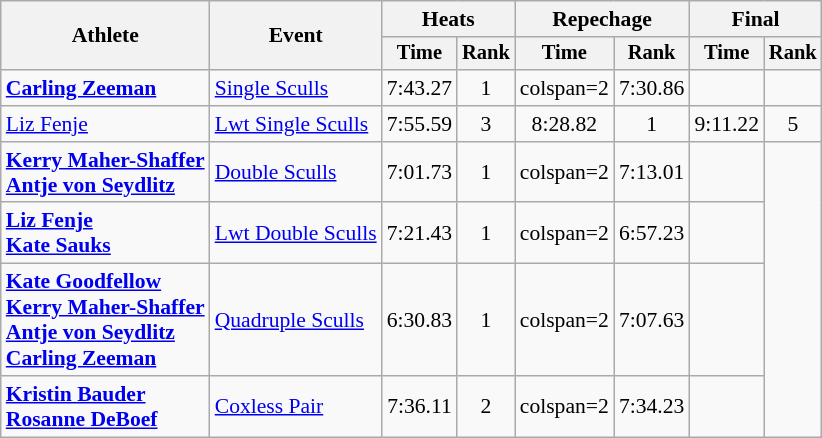<table class="wikitable" style="font-size:90%">
<tr>
<th rowspan=2>Athlete</th>
<th rowspan=2>Event</th>
<th colspan=2>Heats</th>
<th colspan=2>Repechage</th>
<th colspan=2>Final</th>
</tr>
<tr style="font-size:95%">
<th>Time</th>
<th>Rank</th>
<th>Time</th>
<th>Rank</th>
<th>Time</th>
<th>Rank</th>
</tr>
<tr align=center>
<td align=left><strong><a href='#'>Carling Zeeman</a></strong></td>
<td align=left><a href='#'>Single Sculls</a></td>
<td>7:43.27</td>
<td>1</td>
<td>colspan=2 </td>
<td>7:30.86</td>
<td></td>
</tr>
<tr align=center>
<td align=left><a href='#'>Liz Fenje</a></td>
<td align=left><a href='#'>Lwt Single Sculls</a></td>
<td>7:55.59</td>
<td>3</td>
<td>8:28.82</td>
<td>1</td>
<td>9:11.22</td>
<td>5</td>
</tr>
<tr align=center>
<td align=left><strong><a href='#'>Kerry Maher-Shaffer</a><br><a href='#'>Antje von Seydlitz</a></strong></td>
<td align=left><a href='#'>Double Sculls</a></td>
<td>7:01.73</td>
<td>1</td>
<td>colspan=2 </td>
<td>7:13.01</td>
<td></td>
</tr>
<tr align=center>
<td align=left><strong><a href='#'>Liz Fenje</a><br><a href='#'>Kate Sauks</a></strong></td>
<td align=left><a href='#'>Lwt Double Sculls</a></td>
<td>7:21.43</td>
<td>1</td>
<td>colspan=2 </td>
<td>6:57.23</td>
<td></td>
</tr>
<tr align=center>
<td align=left><strong><a href='#'>Kate Goodfellow</a><br><a href='#'>Kerry Maher-Shaffer</a><br><a href='#'>Antje von Seydlitz</a><br><a href='#'>Carling Zeeman</a></strong></td>
<td align=left><a href='#'>Quadruple Sculls</a></td>
<td>6:30.83</td>
<td>1</td>
<td>colspan=2 </td>
<td>7:07.63</td>
<td></td>
</tr>
<tr align=center>
<td align=left><strong><a href='#'>Kristin Bauder</a><br><a href='#'>Rosanne DeBoef</a></strong></td>
<td align=left><a href='#'>Coxless Pair</a></td>
<td>7:36.11</td>
<td>2</td>
<td>colspan=2 </td>
<td>7:34.23</td>
<td></td>
</tr>
</table>
